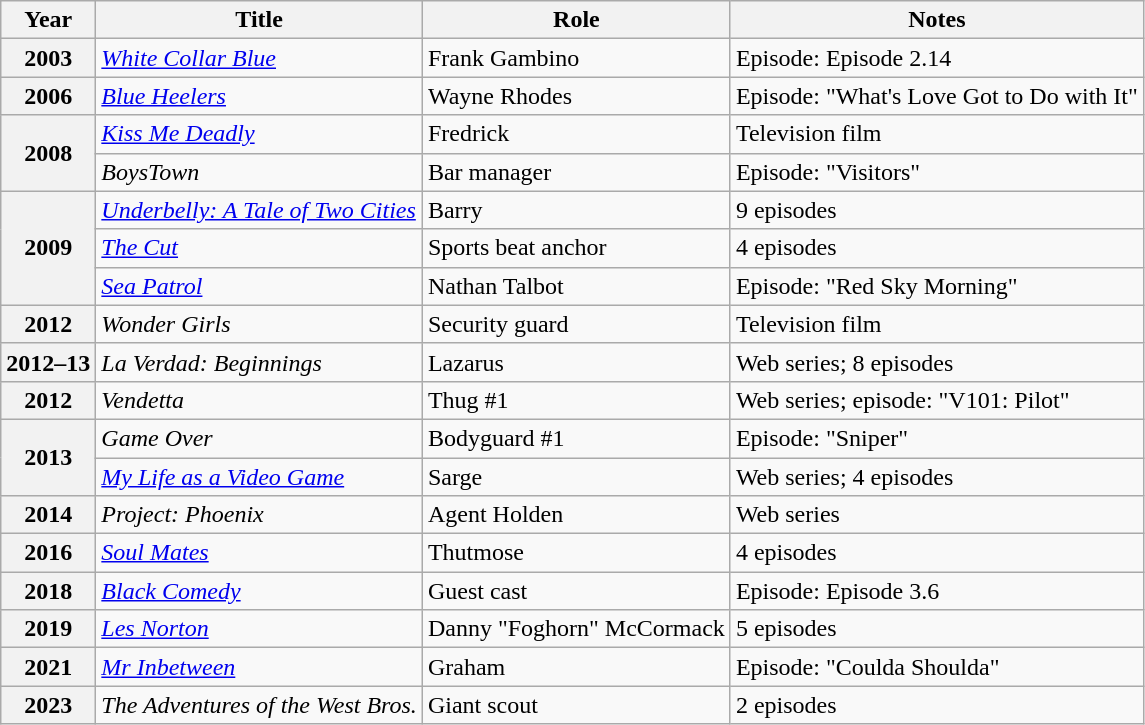<table class="wikitable plainrowheaders sortable">
<tr>
<th scope="col">Year</th>
<th scope="col">Title</th>
<th scope="col">Role</th>
<th scope="col" class="unsortable">Notes</th>
</tr>
<tr>
<th scope="row">2003</th>
<td><em><a href='#'>White Collar Blue</a></em></td>
<td>Frank Gambino</td>
<td>Episode: Episode 2.14</td>
</tr>
<tr>
<th scope="row">2006</th>
<td><em><a href='#'>Blue Heelers</a></em></td>
<td>Wayne Rhodes</td>
<td>Episode: "What's Love Got to Do with It"</td>
</tr>
<tr>
<th scope="row"rowspan="2">2008</th>
<td><em><a href='#'>Kiss Me Deadly</a></em></td>
<td>Fredrick</td>
<td>Television film</td>
</tr>
<tr>
<td><em>BoysTown</em></td>
<td>Bar manager</td>
<td>Episode: "Visitors"</td>
</tr>
<tr>
<th scope="row"rowspan="3">2009</th>
<td><em><a href='#'>Underbelly: A Tale of Two Cities</a></em></td>
<td>Barry</td>
<td>9 episodes</td>
</tr>
<tr>
<td><em><a href='#'>The Cut</a></em></td>
<td>Sports beat anchor</td>
<td>4 episodes</td>
</tr>
<tr>
<td><em><a href='#'>Sea Patrol</a></em></td>
<td>Nathan Talbot</td>
<td>Episode: "Red Sky Morning"</td>
</tr>
<tr>
<th scope="row">2012</th>
<td><em>Wonder Girls</em></td>
<td>Security guard</td>
<td>Television film</td>
</tr>
<tr>
<th scope="row">2012–13</th>
<td><em>La Verdad: Beginnings</em></td>
<td>Lazarus</td>
<td>Web series; 8 episodes</td>
</tr>
<tr>
<th scope="row">2012</th>
<td><em>Vendetta</em></td>
<td>Thug #1</td>
<td>Web series; episode: "V101: Pilot"</td>
</tr>
<tr>
<th scope="row"rowspan="2">2013</th>
<td><em>Game Over</em></td>
<td>Bodyguard #1</td>
<td>Episode: "Sniper"</td>
</tr>
<tr>
<td><em><a href='#'>My Life as a Video Game</a></em></td>
<td>Sarge</td>
<td>Web series; 4 episodes</td>
</tr>
<tr>
<th scope="row">2014</th>
<td><em>Project: Phoenix</em></td>
<td>Agent Holden</td>
<td>Web series</td>
</tr>
<tr>
<th scope="row">2016</th>
<td><em><a href='#'>Soul Mates</a></em></td>
<td>Thutmose</td>
<td>4 episodes</td>
</tr>
<tr>
<th scope="row">2018</th>
<td><em><a href='#'>Black Comedy</a></em></td>
<td>Guest cast</td>
<td>Episode: Episode 3.6</td>
</tr>
<tr>
<th scope="row">2019</th>
<td><em><a href='#'>Les Norton</a></em></td>
<td>Danny "Foghorn" McCormack</td>
<td>5 episodes</td>
</tr>
<tr>
<th scope="row">2021</th>
<td><em><a href='#'>Mr Inbetween</a></em></td>
<td>Graham</td>
<td>Episode: "Coulda Shoulda"</td>
</tr>
<tr>
<th scope="row">2023</th>
<td><em>The Adventures of the West Bros.</em></td>
<td>Giant scout</td>
<td>2 episodes</td>
</tr>
</table>
